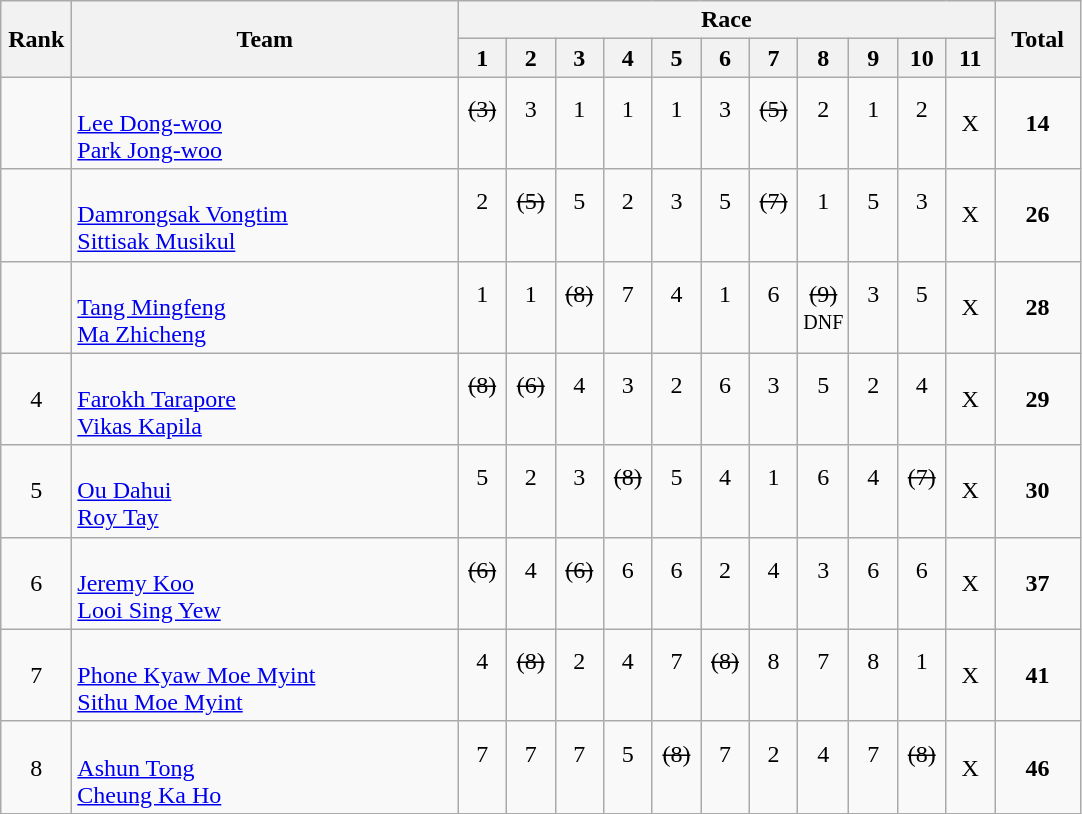<table | class="wikitable" style="text-align:center">
<tr>
<th rowspan="2" width=40>Rank</th>
<th rowspan="2" width=250>Team</th>
<th colspan="11">Race</th>
<th rowspan="2" width=50>Total</th>
</tr>
<tr>
<th width=25>1</th>
<th width=25>2</th>
<th width=25>3</th>
<th width=25>4</th>
<th width=25>5</th>
<th width=25>6</th>
<th width=25>7</th>
<th width=25>8</th>
<th width=25>9</th>
<th width=25>10</th>
<th width=25>11</th>
</tr>
<tr>
<td></td>
<td align=left><br><a href='#'>Lee Dong-woo</a><br><a href='#'>Park Jong-woo</a></td>
<td><s>(3)</s><br> </td>
<td>3<br> </td>
<td>1<br> </td>
<td>1<br> </td>
<td>1<br> </td>
<td>3<br> </td>
<td><s>(5)</s><br> </td>
<td>2<br> </td>
<td>1<br> </td>
<td>2<br> </td>
<td>X</td>
<td><strong>14</strong></td>
</tr>
<tr>
<td></td>
<td align=left><br><a href='#'>Damrongsak Vongtim</a><br><a href='#'>Sittisak Musikul</a></td>
<td>2<br> </td>
<td><s>(5)</s><br> </td>
<td>5<br> </td>
<td>2<br> </td>
<td>3<br> </td>
<td>5<br> </td>
<td><s>(7)</s><br> </td>
<td>1<br> </td>
<td>5<br> </td>
<td>3<br> </td>
<td>X</td>
<td><strong>26</strong></td>
</tr>
<tr>
<td></td>
<td align=left><br><a href='#'>Tang Mingfeng</a><br><a href='#'>Ma Zhicheng</a></td>
<td>1<br> </td>
<td>1<br> </td>
<td><s>(8)</s><br> </td>
<td>7<br> </td>
<td>4<br> </td>
<td>1<br> </td>
<td>6<br> </td>
<td><s>(9)</s><br><small>DNF</small></td>
<td>3<br> </td>
<td>5<br> </td>
<td>X</td>
<td><strong>28</strong></td>
</tr>
<tr>
<td>4</td>
<td align=left><br><a href='#'>Farokh Tarapore</a><br><a href='#'>Vikas Kapila</a></td>
<td><s>(8)</s><br> </td>
<td><s>(6)</s><br> </td>
<td>4<br> </td>
<td>3<br> </td>
<td>2<br> </td>
<td>6<br> </td>
<td>3<br> </td>
<td>5<br> </td>
<td>2<br> </td>
<td>4<br> </td>
<td>X</td>
<td><strong>29</strong></td>
</tr>
<tr>
<td>5</td>
<td align=left><br><a href='#'>Ou Dahui</a><br><a href='#'>Roy Tay</a></td>
<td>5<br> </td>
<td>2<br> </td>
<td>3<br> </td>
<td><s>(8)</s><br> </td>
<td>5<br> </td>
<td>4<br> </td>
<td>1<br> </td>
<td>6<br> </td>
<td>4<br> </td>
<td><s>(7)</s><br> </td>
<td>X</td>
<td><strong>30</strong></td>
</tr>
<tr>
<td>6</td>
<td align=left><br><a href='#'>Jeremy Koo</a><br><a href='#'>Looi Sing Yew</a></td>
<td><s>(6)</s><br> </td>
<td>4<br> </td>
<td><s>(6)</s><br> </td>
<td>6<br> </td>
<td>6<br> </td>
<td>2<br> </td>
<td>4<br> </td>
<td>3<br> </td>
<td>6<br> </td>
<td>6<br> </td>
<td>X</td>
<td><strong>37</strong></td>
</tr>
<tr>
<td>7</td>
<td align=left><br><a href='#'>Phone Kyaw Moe Myint</a><br><a href='#'>Sithu Moe Myint</a></td>
<td>4<br> </td>
<td><s>(8)</s><br> </td>
<td>2<br> </td>
<td>4<br> </td>
<td>7<br> </td>
<td><s>(8)</s><br> </td>
<td>8<br> </td>
<td>7<br> </td>
<td>8<br> </td>
<td>1<br> </td>
<td>X</td>
<td><strong>41</strong></td>
</tr>
<tr>
<td>8</td>
<td align=left><br><a href='#'>Ashun Tong</a><br><a href='#'>Cheung Ka Ho</a></td>
<td>7<br> </td>
<td>7<br> </td>
<td>7<br> </td>
<td>5<br> </td>
<td><s>(8)</s><br> </td>
<td>7<br> </td>
<td>2<br> </td>
<td>4<br> </td>
<td>7<br> </td>
<td><s>(8)</s><br> </td>
<td>X</td>
<td><strong>46</strong></td>
</tr>
</table>
